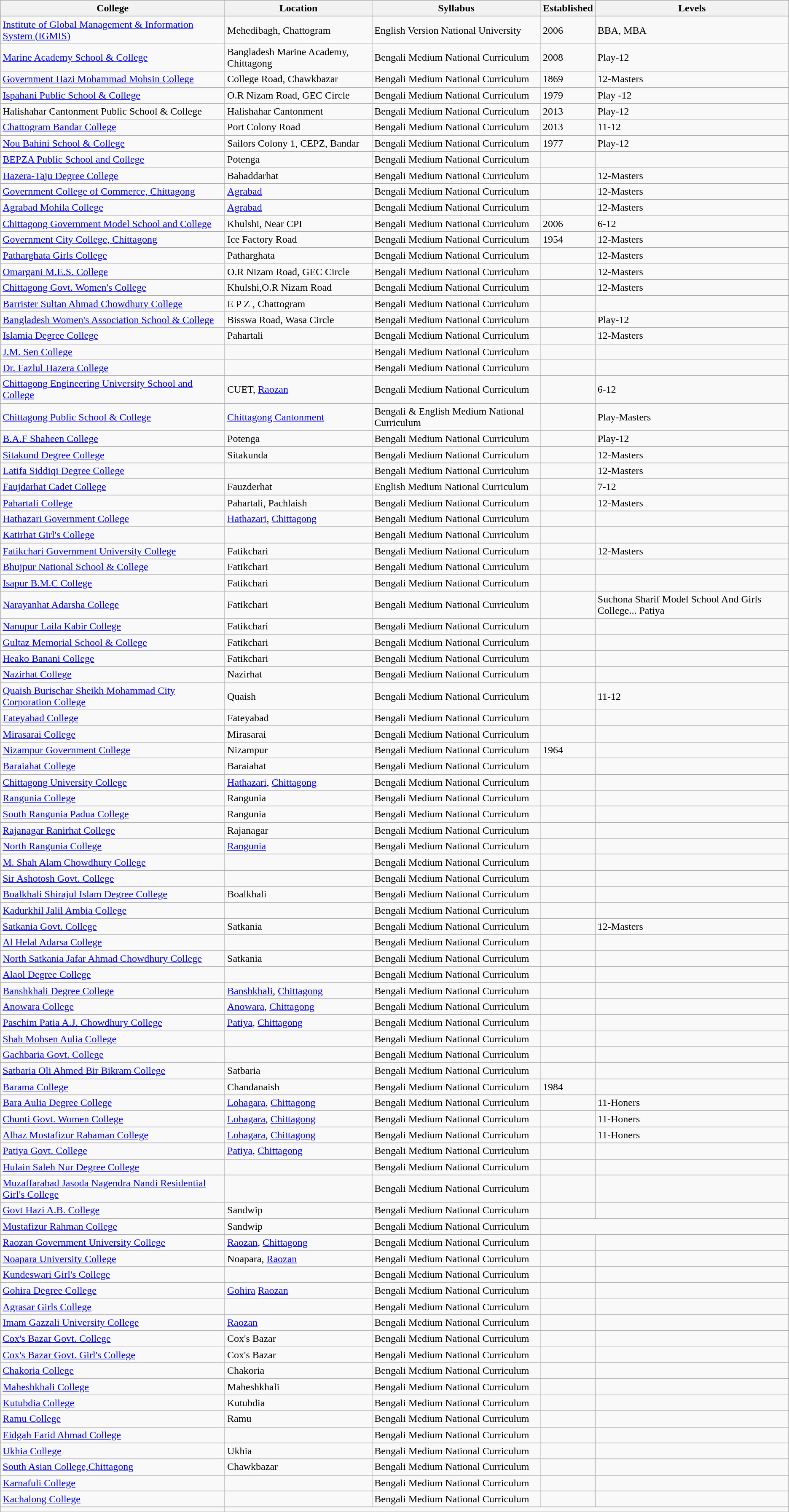<table class="wikitable sortable">
<tr>
<th>College</th>
<th>Location</th>
<th>Syllabus</th>
<th>Established</th>
<th>Levels</th>
</tr>
<tr>
<td><a href='#'>Institute of Global Management & Information System (IGMIS)</a></td>
<td>Mehedibagh, Chattogram</td>
<td>English Version National University</td>
<td>2006</td>
<td>BBA, MBA</td>
</tr>
<tr>
<td><a href='#'>Marine Academy School & College</a></td>
<td>Bangladesh Marine Academy, Chittagong</td>
<td>Bengali Medium National Curriculum</td>
<td>2008</td>
<td>Play-12</td>
</tr>
<tr>
<td><a href='#'>Government Hazi Mohammad Mohsin College</a></td>
<td>College Road, Chawkbazar</td>
<td>Bengali Medium National Curriculum</td>
<td>1869</td>
<td>12-Masters</td>
</tr>
<tr>
<td><a href='#'>Ispahani Public School & College</a></td>
<td>O.R Nizam Road, GEC Circle</td>
<td>Bengali Medium National Curriculum</td>
<td>1979</td>
<td>Play -12</td>
</tr>
<tr>
<td>Halishahar Cantonment Public School & College</td>
<td>Halishahar Cantonment</td>
<td>Bengali Medium National Curriculum</td>
<td>2013</td>
<td>Play-12</td>
</tr>
<tr>
<td><a href='#'>Chattogram Bandar College</a></td>
<td>Port Colony Road</td>
<td>Bengali Medium National Curriculum</td>
<td>2013</td>
<td>11-12</td>
</tr>
<tr>
<td><a href='#'>Nou Bahini School & College</a></td>
<td>Sailors Colony 1, CEPZ, Bandar</td>
<td>Bengali Medium National Curriculum</td>
<td>1977</td>
<td>Play-12</td>
</tr>
<tr>
<td><a href='#'>BEPZA Public School and College</a></td>
<td>Potenga</td>
<td>Bengali Medium National Curriculum</td>
<td></td>
<td></td>
</tr>
<tr>
<td><a href='#'>Hazera-Taju Degree College</a></td>
<td>Bahaddarhat</td>
<td>Bengali Medium National Curriculum</td>
<td></td>
<td>12-Masters</td>
</tr>
<tr>
<td><a href='#'>Government College of Commerce, Chittagong</a></td>
<td><a href='#'>Agrabad</a></td>
<td>Bengali Medium National Curriculum</td>
<td></td>
<td>12-Masters</td>
</tr>
<tr>
<td><a href='#'>Agrabad Mohila College</a></td>
<td><a href='#'>Agrabad</a></td>
<td>Bengali Medium National Curriculum</td>
<td></td>
<td>12-Masters</td>
</tr>
<tr>
<td><a href='#'>Chittagong Government Model School and College</a></td>
<td>Khulshi, Near CPI</td>
<td>Bengali Medium National Curriculum</td>
<td>2006</td>
<td>6-12</td>
</tr>
<tr>
<td><a href='#'>Government City College, Chittagong</a></td>
<td>Ice Factory Road</td>
<td>Bengali Medium National Curriculum</td>
<td>1954</td>
<td>12-Masters</td>
</tr>
<tr>
<td><a href='#'>Patharghata Girls College</a></td>
<td>Patharghata</td>
<td>Bengali Medium National Curriculum</td>
<td></td>
<td>12-Masters</td>
</tr>
<tr>
<td><a href='#'>Omargani M.E.S. College</a></td>
<td>O.R Nizam Road, GEC Circle</td>
<td>Bengali Medium National Curriculum</td>
<td></td>
<td>12-Masters</td>
</tr>
<tr>
<td><a href='#'>Chittagong Govt. Women's College</a></td>
<td>Khulshi,O.R Nizam Road</td>
<td>Bengali Medium National Curriculum</td>
<td></td>
<td>12-Masters</td>
</tr>
<tr>
<td><a href='#'>Barrister Sultan Ahmad Chowdhury College</a></td>
<td>E P Z , Chattogram</td>
<td>Bengali Medium National Curriculum</td>
<td></td>
<td></td>
</tr>
<tr>
<td><a href='#'>Bangladesh Women's Association School & College</a></td>
<td>Bisswa Road, Wasa Circle</td>
<td>Bengali Medium National Curriculum</td>
<td></td>
<td>Play-12</td>
</tr>
<tr>
<td><a href='#'>Islamia Degree College</a></td>
<td>Pahartali</td>
<td>Bengali Medium National Curriculum</td>
<td></td>
<td>12-Masters</td>
</tr>
<tr>
<td><a href='#'>J.M. Sen College</a></td>
<td></td>
<td>Bengali Medium National Curriculum</td>
<td></td>
<td></td>
</tr>
<tr>
<td><a href='#'>Dr. Fazlul Hazera College</a></td>
<td></td>
<td>Bengali Medium National Curriculum</td>
<td></td>
<td></td>
</tr>
<tr>
<td><a href='#'>Chittagong Engineering University School and College</a></td>
<td>CUET, <a href='#'>Raozan</a></td>
<td>Bengali Medium National Curriculum</td>
<td></td>
<td>6-12</td>
</tr>
<tr>
<td><a href='#'>Chittagong Public School & College</a></td>
<td><a href='#'>Chittagong Cantonment</a></td>
<td>Bengali & English Medium National Curriculum</td>
<td></td>
<td>Play-Masters</td>
</tr>
<tr>
<td><a href='#'>B.A.F Shaheen College</a></td>
<td>Potenga</td>
<td>Bengali Medium National Curriculum</td>
<td></td>
<td>Play-12</td>
</tr>
<tr>
<td><a href='#'>Sitakund Degree College</a></td>
<td>Sitakunda</td>
<td>Bengali Medium National Curriculum</td>
<td></td>
<td>12-Masters</td>
</tr>
<tr>
<td><a href='#'>Latifa Siddiqi Degree College</a></td>
<td></td>
<td>Bengali Medium National Curriculum</td>
<td></td>
<td>12-Masters</td>
</tr>
<tr>
<td><a href='#'>Faujdarhat Cadet College</a></td>
<td>Fauzderhat</td>
<td>English Medium National Curriculum</td>
<td></td>
<td>7-12</td>
</tr>
<tr>
<td><a href='#'>Pahartali College</a></td>
<td>Pahartali, Pachlaish</td>
<td>Bengali Medium National Curriculum</td>
<td></td>
<td>12-Masters</td>
</tr>
<tr>
<td><a href='#'>Hathazari Government College</a></td>
<td><a href='#'>Hathazari</a>, <a href='#'>Chittagong</a></td>
<td>Bengali Medium National Curriculum</td>
<td></td>
<td></td>
</tr>
<tr>
<td><a href='#'>Katirhat Girl's College</a></td>
<td></td>
<td>Bengali Medium National Curriculum</td>
<td></td>
<td></td>
</tr>
<tr>
<td><a href='#'>Fatikchari Government University College</a></td>
<td>Fatikchari</td>
<td>Bengali Medium National Curriculum</td>
<td></td>
<td>12-Masters</td>
</tr>
<tr>
<td><a href='#'>Bhujpur National School & College</a></td>
<td>Fatikchari</td>
<td>Bengali Medium National Curriculum</td>
<td></td>
<td></td>
</tr>
<tr>
<td><a href='#'>Isapur B.M.C College</a></td>
<td>Fatikchari</td>
<td>Bengali Medium National Curriculum</td>
<td></td>
<td></td>
</tr>
<tr>
<td><a href='#'>Narayanhat Adarsha College</a></td>
<td>Fatikchari</td>
<td>Bengali Medium National Curriculum</td>
<td></td>
<td>Suchona Sharif Model School And Girls College... Patiya</td>
</tr>
<tr>
<td><a href='#'>Nanupur Laila Kabir College</a></td>
<td>Fatikchari</td>
<td>Bengali Medium National Curriculum</td>
<td></td>
<td></td>
</tr>
<tr>
<td><a href='#'>Gultaz Memorial School & College</a></td>
<td>Fatikchari</td>
<td>Bengali Medium National Curriculum</td>
<td></td>
<td></td>
</tr>
<tr>
<td><a href='#'>Heako Banani College</a></td>
<td>Fatikchari</td>
<td>Bengali Medium National Curriculum</td>
<td></td>
<td></td>
</tr>
<tr>
<td><a href='#'>Nazirhat College</a></td>
<td>Nazirhat</td>
<td>Bengali Medium National Curriculum</td>
<td></td>
<td></td>
</tr>
<tr>
<td><a href='#'>Quaish Burischar Sheikh Mohammad City Corporation College</a></td>
<td>Quaish</td>
<td>Bengali Medium National Curriculum</td>
<td></td>
<td>11-12</td>
</tr>
<tr>
<td><a href='#'>Fateyabad College</a></td>
<td>Fateyabad</td>
<td>Bengali Medium National Curriculum</td>
<td></td>
<td></td>
</tr>
<tr>
<td><a href='#'>Mirasarai College</a></td>
<td>Mirasarai</td>
<td>Bengali Medium National Curriculum</td>
<td></td>
<td></td>
</tr>
<tr>
<td><a href='#'>Nizampur Government College</a></td>
<td>Nizampur</td>
<td>Bengali Medium National Curriculum</td>
<td>1964</td>
<td></td>
</tr>
<tr>
<td><a href='#'>Baraiahat College</a></td>
<td>Baraiahat</td>
<td>Bengali Medium National Curriculum</td>
<td></td>
<td></td>
</tr>
<tr>
<td><a href='#'>Chittagong University College</a></td>
<td><a href='#'>Hathazari</a>, <a href='#'>Chittagong</a></td>
<td>Bengali Medium National Curriculum</td>
<td></td>
<td></td>
</tr>
<tr>
<td><a href='#'>Rangunia College</a></td>
<td>Rangunia</td>
<td>Bengali Medium National Curriculum</td>
<td></td>
<td></td>
</tr>
<tr>
<td><a href='#'>South Rangunia Padua College</a></td>
<td>Rangunia</td>
<td>Bengali Medium National Curriculum</td>
<td></td>
<td></td>
</tr>
<tr>
<td><a href='#'>Rajanagar Ranirhat College</a></td>
<td>Rajanagar</td>
<td>Bengali Medium National Curriculum</td>
<td></td>
<td></td>
</tr>
<tr>
<td><a href='#'>North Rangunia College</a></td>
<td><a href='#'>Rangunia</a></td>
<td>Bengali Medium National Curriculum</td>
<td></td>
<td></td>
</tr>
<tr>
<td><a href='#'>M. Shah Alam Chowdhury College</a></td>
<td></td>
<td>Bengali Medium National Curriculum</td>
<td></td>
<td></td>
</tr>
<tr>
<td><a href='#'>Sir Ashotosh Govt. College</a></td>
<td></td>
<td>Bengali Medium National Curriculum</td>
<td></td>
<td></td>
</tr>
<tr>
<td><a href='#'>Boalkhali Shirajul Islam Degree College</a></td>
<td>Boalkhali</td>
<td>Bengali Medium National Curriculum</td>
<td></td>
<td></td>
</tr>
<tr>
<td><a href='#'>Kadurkhil Jalil Ambia College</a></td>
<td></td>
<td>Bengali Medium National Curriculum</td>
<td></td>
<td></td>
</tr>
<tr>
<td><a href='#'>Satkania Govt. College</a></td>
<td>Satkania</td>
<td>Bengali Medium National Curriculum</td>
<td></td>
<td>12-Masters</td>
</tr>
<tr>
<td><a href='#'>Al Helal Adarsa College</a></td>
<td></td>
<td>Bengali Medium National Curriculum</td>
<td></td>
<td></td>
</tr>
<tr>
<td><a href='#'>North Satkania Jafar Ahmad Chowdhury College</a></td>
<td>Satkania</td>
<td>Bengali Medium National Curriculum</td>
<td></td>
<td></td>
</tr>
<tr>
<td><a href='#'>Alaol Degree College</a></td>
<td></td>
<td>Bengali Medium National Curriculum</td>
<td></td>
<td></td>
</tr>
<tr>
<td><a href='#'>Banshkhali Degree College</a></td>
<td><a href='#'>Banshkhali</a>, <a href='#'>Chittagong</a></td>
<td>Bengali Medium National Curriculum</td>
<td></td>
<td></td>
</tr>
<tr>
<td><a href='#'>Anowara College</a></td>
<td><a href='#'>Anowara</a>, <a href='#'>Chittagong</a></td>
<td>Bengali Medium National Curriculum</td>
<td></td>
<td></td>
</tr>
<tr>
<td><a href='#'>Paschim Patia A.J. Chowdhury College</a></td>
<td><a href='#'>Patiya</a>, <a href='#'>Chittagong</a></td>
<td>Bengali Medium National Curriculum</td>
<td></td>
<td></td>
</tr>
<tr>
<td><a href='#'>Shah Mohsen Aulia College</a></td>
<td></td>
<td>Bengali Medium National Curriculum</td>
<td></td>
<td></td>
</tr>
<tr>
<td><a href='#'>Gachbaria Govt. College</a></td>
<td></td>
<td>Bengali Medium National Curriculum</td>
<td></td>
<td></td>
</tr>
<tr>
<td><a href='#'>Satbaria Oli Ahmed Bir Bikram College</a></td>
<td>Satbaria</td>
<td>Bengali Medium National Curriculum</td>
<td></td>
<td></td>
</tr>
<tr>
<td><a href='#'>Barama College</a></td>
<td>Chandanaish</td>
<td>Bengali Medium National Curriculum</td>
<td>1984</td>
<td></td>
</tr>
<tr>
<td><a href='#'>Bara Aulia Degree College</a></td>
<td><a href='#'>Lohagara</a>, <a href='#'>Chittagong</a></td>
<td>Bengali Medium National Curriculum</td>
<td></td>
<td>11-Honers</td>
</tr>
<tr>
<td><a href='#'>Chunti Govt. Women College</a></td>
<td><a href='#'>Lohagara</a>, <a href='#'>Chittagong</a></td>
<td>Bengali Medium National Curriculum</td>
<td></td>
<td>11-Honers</td>
</tr>
<tr>
<td><a href='#'>Alhaz Mostafizur Rahaman College</a></td>
<td><a href='#'>Lohagara</a>, <a href='#'>Chittagong</a></td>
<td>Bengali Medium National Curriculum</td>
<td></td>
<td>11-Honers</td>
</tr>
<tr>
<td><a href='#'>Patiya Govt. College</a></td>
<td><a href='#'>Patiya</a>, <a href='#'>Chittagong</a></td>
<td>Bengali Medium National Curriculum</td>
<td></td>
<td></td>
</tr>
<tr>
<td><a href='#'>Hulain Saleh Nur Degree College</a></td>
<td></td>
<td>Bengali Medium National Curriculum</td>
<td></td>
<td></td>
</tr>
<tr>
<td><a href='#'>Muzaffarabad Jasoda Nagendra Nandi Residential Girl's College</a></td>
<td></td>
<td>Bengali Medium National Curriculum</td>
<td></td>
<td></td>
</tr>
<tr>
<td><a href='#'>Govt Hazi A.B. College</a></td>
<td>Sandwip</td>
<td>Bengali Medium National Curriculum</td>
<td></td>
<td></td>
</tr>
<tr>
<td><a href='#'>Mustafizur Rahman College</a></td>
<td>Sandwip</td>
<td>Bengali Medium National Curriculum</td>
</tr>
<tr>
<td><a href='#'>Raozan Government University College</a></td>
<td><a href='#'>Raozan</a>, <a href='#'>Chittagong</a></td>
<td>Bengali Medium National Curriculum</td>
<td></td>
<td></td>
</tr>
<tr>
<td><a href='#'>Noapara University College</a></td>
<td>Noapara, <a href='#'>Raozan</a></td>
<td>Bengali Medium National Curriculum</td>
<td></td>
<td></td>
</tr>
<tr>
<td><a href='#'>Kundeswari Girl's College</a></td>
<td></td>
<td>Bengali Medium National Curriculum</td>
<td></td>
<td></td>
</tr>
<tr>
<td><a href='#'>Gohira Degree College</a></td>
<td><a href='#'>Gohira</a> <a href='#'>Raozan</a></td>
<td>Bengali Medium National Curriculum</td>
<td></td>
<td></td>
</tr>
<tr>
<td><a href='#'>Agrasar Girls College</a></td>
<td></td>
<td>Bengali Medium National Curriculum</td>
<td></td>
<td></td>
</tr>
<tr>
<td><a href='#'>Imam Gazzali University College</a></td>
<td><a href='#'>Raozan</a></td>
<td>Bengali Medium National Curriculum</td>
<td></td>
<td></td>
</tr>
<tr>
<td><a href='#'>Cox's Bazar Govt. College</a></td>
<td>Cox's Bazar</td>
<td>Bengali Medium National Curriculum</td>
<td></td>
<td></td>
</tr>
<tr>
<td><a href='#'>Cox's Bazar Govt. Girl's College</a></td>
<td>Cox's Bazar</td>
<td>Bengali Medium National Curriculum</td>
<td></td>
<td></td>
</tr>
<tr>
<td><a href='#'>Chakoria College</a></td>
<td>Chakoria</td>
<td>Bengali Medium National Curriculum</td>
<td></td>
<td></td>
</tr>
<tr>
<td><a href='#'>Maheshkhali College</a></td>
<td>Maheshkhali</td>
<td>Bengali Medium National Curriculum</td>
<td></td>
<td></td>
</tr>
<tr>
<td><a href='#'>Kutubdia College</a></td>
<td>Kutubdia</td>
<td>Bengali Medium National Curriculum</td>
<td></td>
<td></td>
</tr>
<tr>
<td><a href='#'>Ramu College</a></td>
<td>Ramu</td>
<td>Bengali Medium National Curriculum</td>
<td></td>
<td></td>
</tr>
<tr>
<td><a href='#'>Eidgah Farid Ahmad College</a></td>
<td></td>
<td>Bengali Medium National Curriculum</td>
<td></td>
<td></td>
</tr>
<tr>
<td><a href='#'>Ukhia College</a></td>
<td>Ukhia</td>
<td>Bengali Medium National Curriculum</td>
<td></td>
<td></td>
</tr>
<tr>
<td><a href='#'>South Asian College,Chittagong </a></td>
<td>Chawkbazar</td>
<td>Bengali Medium National Curriculum</td>
<td></td>
<td></td>
</tr>
<tr>
<td><a href='#'>Karnafuli College</a></td>
<td></td>
<td>Bengali Medium National Curriculum</td>
<td></td>
<td></td>
</tr>
<tr>
<td><a href='#'>Kachalong College</a></td>
<td></td>
<td>Bengali Medium National Curriculum</td>
<td></td>
<td></td>
</tr>
<tr>
<td></td>
</tr>
</table>
